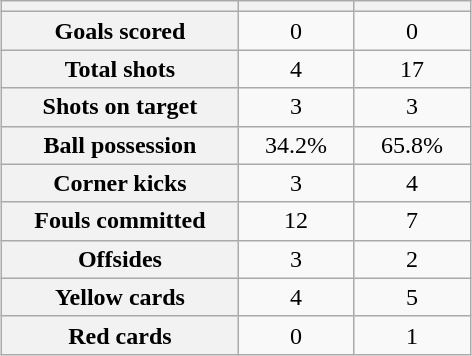<table class="wikitable" style="text-align: center; margin: 0 auto;">
<tr>
<th scope="col" style="width:150px"></th>
<th scope="col" style="width:70px"></th>
<th scope="col" style="width:70px"></th>
</tr>
<tr>
<th scope=row>Goals scored</th>
<td>0</td>
<td>0</td>
</tr>
<tr>
<th scope=row>Total shots</th>
<td>4</td>
<td>17</td>
</tr>
<tr>
<th scope=row>Shots on target</th>
<td>3</td>
<td>3</td>
</tr>
<tr>
<th scope=row>Ball possession</th>
<td>34.2%</td>
<td>65.8%</td>
</tr>
<tr>
<th scope=row>Corner kicks</th>
<td>3</td>
<td>4</td>
</tr>
<tr>
<th scope=row>Fouls committed</th>
<td>12</td>
<td>7</td>
</tr>
<tr>
<th scope=row>Offsides</th>
<td>3</td>
<td>2</td>
</tr>
<tr>
<th scope=row>Yellow cards</th>
<td>4</td>
<td>5</td>
</tr>
<tr>
<th scope=row>Red cards</th>
<td>0</td>
<td>1</td>
</tr>
</table>
